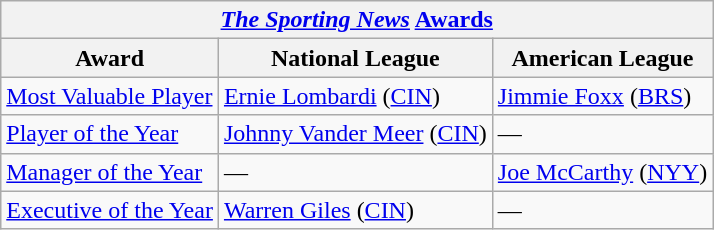<table class="wikitable">
<tr>
<th colspan="3"><em><a href='#'>The Sporting News</a></em> <a href='#'>Awards</a></th>
</tr>
<tr>
<th>Award</th>
<th>National League</th>
<th>American League</th>
</tr>
<tr>
<td><a href='#'>Most Valuable Player</a></td>
<td><a href='#'>Ernie Lombardi</a> (<a href='#'>CIN</a>)</td>
<td><a href='#'>Jimmie Foxx</a> (<a href='#'>BRS</a>)</td>
</tr>
<tr>
<td><a href='#'>Player of the Year</a></td>
<td><a href='#'>Johnny Vander Meer</a> (<a href='#'>CIN</a>)</td>
<td>—</td>
</tr>
<tr>
<td><a href='#'>Manager of the Year</a></td>
<td>—</td>
<td><a href='#'>Joe McCarthy</a> (<a href='#'>NYY</a>)</td>
</tr>
<tr>
<td><a href='#'>Executive of the Year</a></td>
<td><a href='#'>Warren Giles</a> (<a href='#'>CIN</a>)</td>
<td>—</td>
</tr>
</table>
